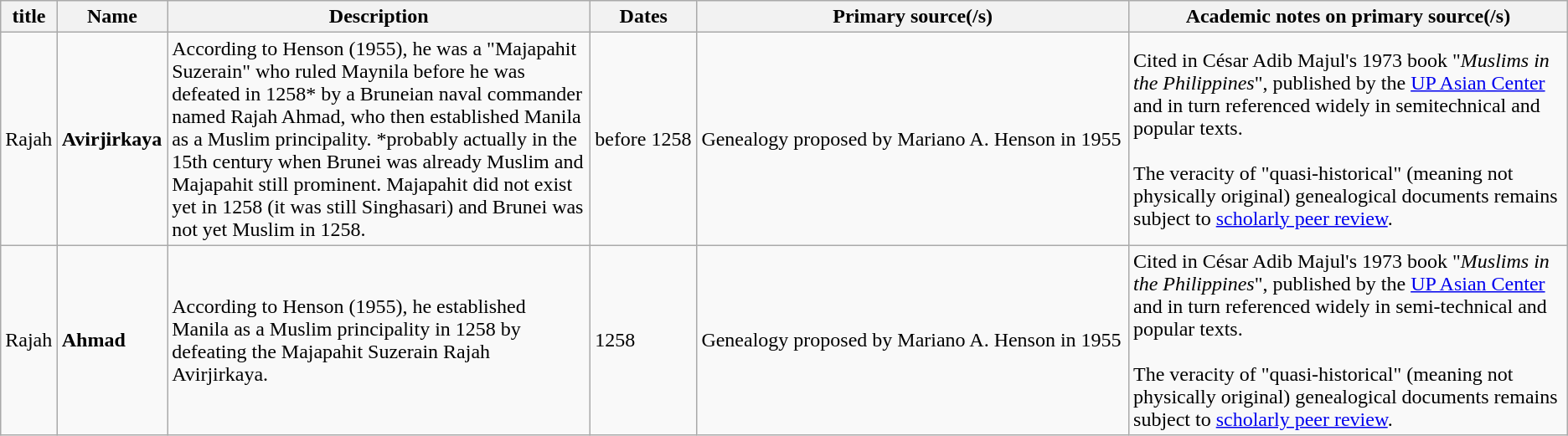<table class="wikitable">
<tr>
<th>title</th>
<th>Name</th>
<th width=27%>Description</th>
<th>Dates</th>
<th>Primary source(/s)</th>
<th width=28%>Academic notes on primary source(/s)</th>
</tr>
<tr>
<td>Rajah</td>
<td><strong>Avirjirkaya</strong></td>
<td>According to Henson (1955), he was a "Majapahit Suzerain" who ruled Maynila before he was defeated in 1258* by a Bruneian naval commander named Rajah Ahmad, who then established Manila as a Muslim principality. *probably actually in the 15th century when Brunei was already Muslim and Majapahit still prominent. Majapahit did not exist yet in 1258 (it was still Singhasari) and Brunei was not yet Muslim in 1258.</td>
<td>before 1258</td>
<td>Genealogy proposed by Mariano A. Henson in 1955</td>
<td>Cited in César Adib Majul's 1973 book "<em>Muslims in the Philippines</em>", published by the <a href='#'>UP Asian Center</a> and in turn referenced widely in semitechnical and popular texts.<br><br>The veracity of "quasi-historical" (meaning not physically original) genealogical documents remains subject to <a href='#'>scholarly peer review</a>.</td>
</tr>
<tr>
<td>Rajah</td>
<td><strong>Ahmad</strong></td>
<td>According to Henson (1955), he established Manila as a Muslim principality in 1258 by defeating the Majapahit Suzerain Rajah Avirjirkaya.</td>
<td> 1258</td>
<td>Genealogy proposed by Mariano A. Henson in 1955</td>
<td>Cited in César Adib Majul's 1973 book "<em>Muslims in the Philippines</em>", published by the <a href='#'>UP Asian Center</a> and in turn referenced widely in semi-technical and popular texts.<br><br>The veracity of "quasi-historical" (meaning not physically original) genealogical documents remains subject to <a href='#'>scholarly peer review</a>.</td>
</tr>
</table>
